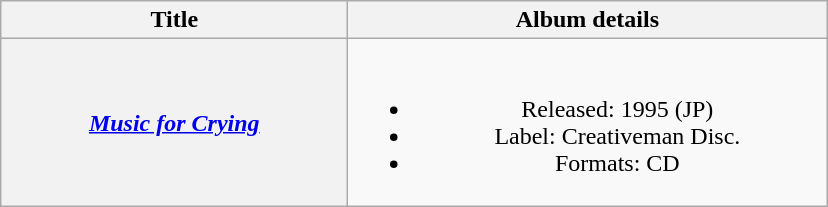<table class="wikitable plainrowheaders" style="text-align:center;">
<tr>
<th scope="col" rowspan="1" style="width:14em;">Title</th>
<th scope="col" rowspan="1" style="width:19.5em;">Album details</th>
</tr>
<tr>
<th scope="row"><em><a href='#'>Music for Crying</a></em></th>
<td><br><ul><li>Released: 1995 <span>(JP)</span></li><li>Label: Creativeman Disc.</li><li>Formats: CD</li></ul></td>
</tr>
</table>
